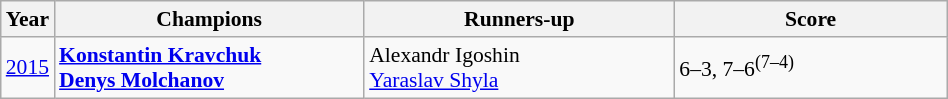<table class="wikitable" style="font-size:90%">
<tr>
<th>Year</th>
<th width="200">Champions</th>
<th width="200">Runners-up</th>
<th width="175">Score</th>
</tr>
<tr>
<td><a href='#'>2015</a></td>
<td> <strong><a href='#'>Konstantin Kravchuk</a></strong><br> <strong><a href='#'>Denys Molchanov</a></strong></td>
<td> Alexandr Igoshin<br> <a href='#'>Yaraslav Shyla</a></td>
<td>6–3, 7–6<sup>(7–4)</sup></td>
</tr>
</table>
